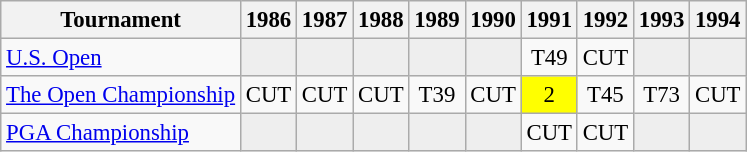<table class="wikitable" style="font-size:95%;text-align:center;">
<tr>
<th>Tournament</th>
<th>1986</th>
<th>1987</th>
<th>1988</th>
<th>1989</th>
<th>1990</th>
<th>1991</th>
<th>1992</th>
<th>1993</th>
<th>1994</th>
</tr>
<tr>
<td align=left><a href='#'>U.S. Open</a></td>
<td style="background:#eeeeee;"></td>
<td style="background:#eeeeee;"></td>
<td style="background:#eeeeee;"></td>
<td style="background:#eeeeee;"></td>
<td style="background:#eeeeee;"></td>
<td>T49</td>
<td>CUT</td>
<td style="background:#eeeeee;"></td>
<td style="background:#eeeeee;"></td>
</tr>
<tr>
<td align=left><a href='#'>The Open Championship</a></td>
<td>CUT</td>
<td>CUT</td>
<td>CUT</td>
<td>T39</td>
<td>CUT</td>
<td style="background:yellow;">2</td>
<td>T45</td>
<td>T73</td>
<td>CUT</td>
</tr>
<tr>
<td align=left><a href='#'>PGA Championship</a></td>
<td style="background:#eeeeee;"></td>
<td style="background:#eeeeee;"></td>
<td style="background:#eeeeee;"></td>
<td style="background:#eeeeee;"></td>
<td style="background:#eeeeee;"></td>
<td>CUT</td>
<td>CUT</td>
<td style="background:#eeeeee;"></td>
<td style="background:#eeeeee;"></td>
</tr>
</table>
